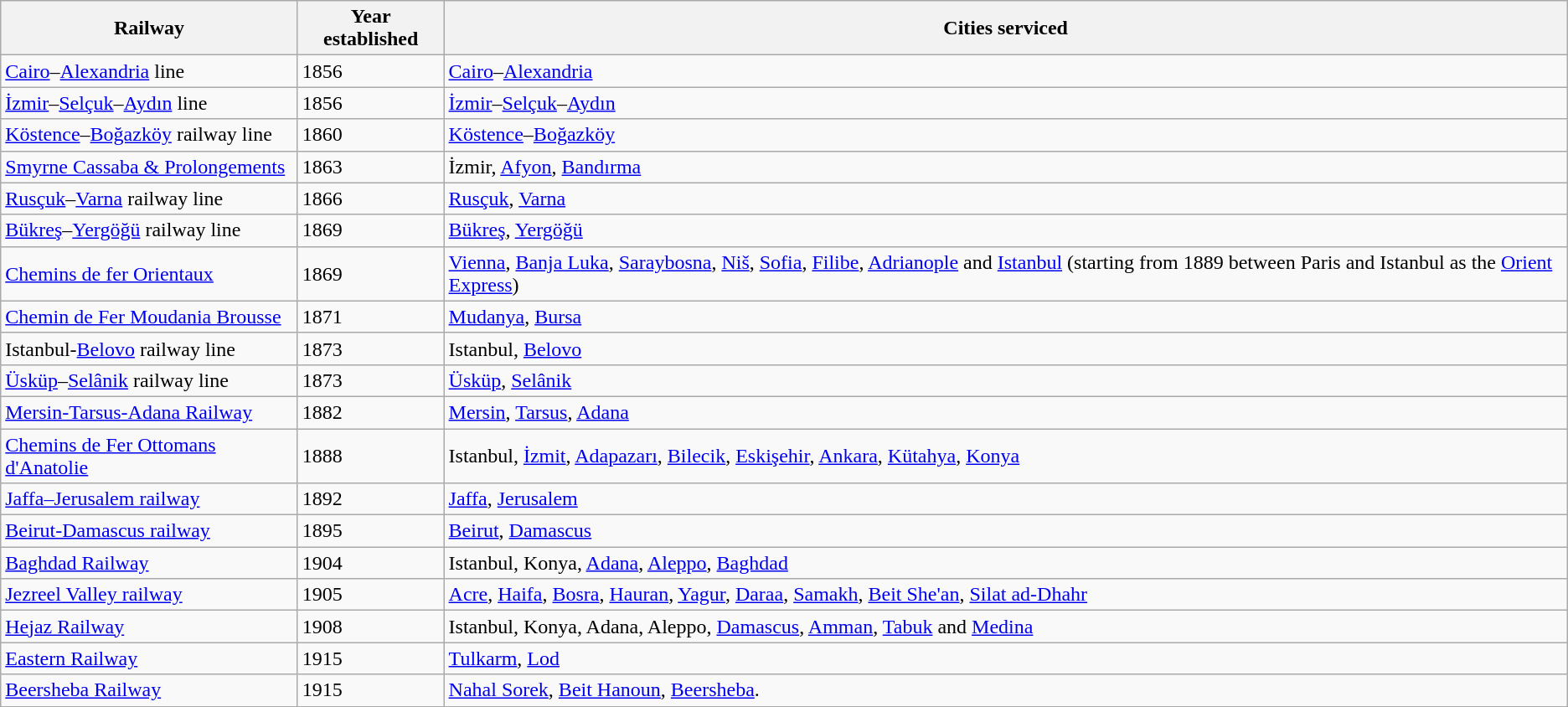<table class="wikitable sortable">
<tr>
<th>Railway</th>
<th>Year established</th>
<th>Cities serviced</th>
</tr>
<tr>
<td><a href='#'>Cairo</a>–<a href='#'>Alexandria</a> line</td>
<td>1856</td>
<td><a href='#'>Cairo</a>–<a href='#'>Alexandria</a></td>
</tr>
<tr>
<td><a href='#'>İzmir</a>–<a href='#'>Selçuk</a>–<a href='#'>Aydın</a> line</td>
<td>1856</td>
<td><a href='#'>İzmir</a>–<a href='#'>Selçuk</a>–<a href='#'>Aydın</a></td>
</tr>
<tr>
<td><a href='#'>Köstence</a>–<a href='#'>Boğazköy</a> railway line</td>
<td>1860</td>
<td><a href='#'>Köstence</a>–<a href='#'>Boğazköy</a></td>
</tr>
<tr>
<td><a href='#'>Smyrne Cassaba & Prolongements</a></td>
<td>1863</td>
<td>İzmir, <a href='#'>Afyon</a>, <a href='#'>Bandırma</a></td>
</tr>
<tr>
<td><a href='#'>Rusçuk</a>–<a href='#'>Varna</a> railway line</td>
<td>1866</td>
<td><a href='#'>Rusçuk</a>, <a href='#'>Varna</a></td>
</tr>
<tr>
<td><a href='#'>Bükreş</a>–<a href='#'>Yergöğü</a> railway line</td>
<td>1869</td>
<td><a href='#'>Bükreş</a>, <a href='#'>Yergöğü</a></td>
</tr>
<tr>
<td><a href='#'>Chemins de fer Orientaux</a></td>
<td>1869</td>
<td><a href='#'>Vienna</a>, <a href='#'>Banja Luka</a>, <a href='#'>Saraybosna</a>, <a href='#'>Niš</a>, <a href='#'>Sofia</a>, <a href='#'>Filibe</a>, <a href='#'>Adrianople</a> and <a href='#'>Istanbul</a> (starting from 1889 between Paris and Istanbul as the <a href='#'>Orient Express</a>)</td>
</tr>
<tr>
<td><a href='#'>Chemin de Fer Moudania Brousse</a></td>
<td>1871</td>
<td><a href='#'>Mudanya</a>, <a href='#'>Bursa</a></td>
</tr>
<tr>
<td>Istanbul-<a href='#'>Belovo</a> railway line</td>
<td>1873</td>
<td>Istanbul, <a href='#'>Belovo</a></td>
</tr>
<tr>
<td><a href='#'>Üsküp</a>–<a href='#'>Selânik</a> railway line</td>
<td>1873</td>
<td><a href='#'>Üsküp</a>, <a href='#'>Selânik</a></td>
</tr>
<tr>
<td><a href='#'>Mersin-Tarsus-Adana Railway</a></td>
<td>1882</td>
<td><a href='#'>Mersin</a>, <a href='#'>Tarsus</a>, <a href='#'>Adana</a></td>
</tr>
<tr>
<td><a href='#'>Chemins de Fer Ottomans d'Anatolie</a></td>
<td>1888</td>
<td>Istanbul, <a href='#'>İzmit</a>, <a href='#'>Adapazarı</a>, <a href='#'>Bilecik</a>, <a href='#'>Eskişehir</a>, <a href='#'>Ankara</a>, <a href='#'>Kütahya</a>, <a href='#'>Konya</a></td>
</tr>
<tr>
<td><a href='#'>Jaffa–Jerusalem railway</a></td>
<td>1892</td>
<td><a href='#'>Jaffa</a>, <a href='#'>Jerusalem</a></td>
</tr>
<tr>
<td><a href='#'>Beirut-Damascus railway</a></td>
<td>1895</td>
<td><a href='#'>Beirut</a>, <a href='#'>Damascus</a></td>
</tr>
<tr>
<td><a href='#'>Baghdad Railway</a></td>
<td>1904</td>
<td>Istanbul, Konya, <a href='#'>Adana</a>, <a href='#'>Aleppo</a>, <a href='#'>Baghdad</a></td>
</tr>
<tr>
<td><a href='#'>Jezreel Valley railway</a></td>
<td>1905</td>
<td><a href='#'>Acre</a>, <a href='#'>Haifa</a>, <a href='#'>Bosra</a>, <a href='#'>Hauran</a>, <a href='#'>Yagur</a>, <a href='#'>Daraa</a>, <a href='#'>Samakh</a>, <a href='#'>Beit She'an</a>, <a href='#'>Silat ad-Dhahr</a></td>
</tr>
<tr>
<td><a href='#'>Hejaz Railway</a></td>
<td>1908</td>
<td>Istanbul, Konya, Adana, Aleppo, <a href='#'>Damascus</a>, <a href='#'>Amman</a>, <a href='#'>Tabuk</a> and <a href='#'>Medina</a></td>
</tr>
<tr>
<td><a href='#'>Eastern Railway</a></td>
<td>1915</td>
<td><a href='#'>Tulkarm</a>, <a href='#'>Lod</a></td>
</tr>
<tr>
<td><a href='#'>Beersheba Railway</a></td>
<td>1915</td>
<td><a href='#'>Nahal Sorek</a>, <a href='#'>Beit Hanoun</a>, <a href='#'>Beersheba</a>.</td>
</tr>
</table>
